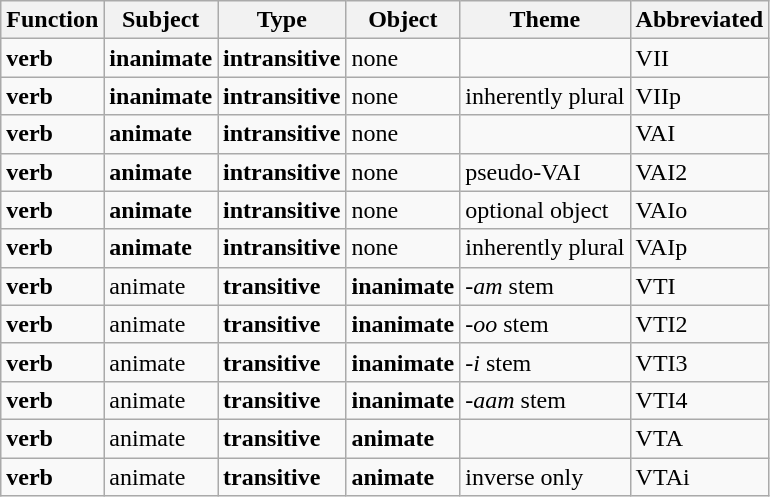<table class="wikitable">
<tr>
<th>Function</th>
<th>Subject</th>
<th>Type</th>
<th>Object</th>
<th>Theme</th>
<th>Abbreviated</th>
</tr>
<tr>
<td><strong>verb</strong></td>
<td><strong>inanimate</strong></td>
<td><strong>intransitive</strong></td>
<td>none</td>
<td></td>
<td>VII</td>
</tr>
<tr>
<td><strong>verb</strong></td>
<td><strong>inanimate</strong></td>
<td><strong>intransitive</strong></td>
<td>none</td>
<td>inherently plural</td>
<td>VIIp</td>
</tr>
<tr>
<td><strong>verb</strong></td>
<td><strong>animate</strong></td>
<td><strong>intransitive</strong></td>
<td>none</td>
<td></td>
<td>VAI</td>
</tr>
<tr>
<td><strong>verb</strong></td>
<td><strong>animate</strong></td>
<td><strong>intransitive</strong></td>
<td>none</td>
<td>pseudo-VAI</td>
<td>VAI2</td>
</tr>
<tr>
<td><strong>verb</strong></td>
<td><strong>animate</strong></td>
<td><strong>intransitive</strong></td>
<td>none</td>
<td>optional object</td>
<td>VAIo</td>
</tr>
<tr>
<td><strong>verb</strong></td>
<td><strong>animate</strong></td>
<td><strong>intransitive</strong></td>
<td>none</td>
<td>inherently plural</td>
<td>VAIp</td>
</tr>
<tr>
<td><strong>verb</strong></td>
<td>animate</td>
<td><strong>transitive</strong></td>
<td><strong>inanimate</strong></td>
<td>-<em>am</em> stem</td>
<td>VTI</td>
</tr>
<tr>
<td><strong>verb</strong></td>
<td>animate</td>
<td><strong>transitive</strong></td>
<td><strong>inanimate</strong></td>
<td>-<em>oo</em> stem</td>
<td>VTI2</td>
</tr>
<tr>
<td><strong>verb</strong></td>
<td>animate</td>
<td><strong>transitive</strong></td>
<td><strong>inanimate</strong></td>
<td>-<em>i</em> stem</td>
<td>VTI3</td>
</tr>
<tr>
<td><strong>verb</strong></td>
<td>animate</td>
<td><strong>transitive</strong></td>
<td><strong>inanimate</strong></td>
<td>-<em>aam</em> stem</td>
<td>VTI4</td>
</tr>
<tr>
<td><strong>verb</strong></td>
<td>animate</td>
<td><strong>transitive</strong></td>
<td><strong>animate</strong></td>
<td></td>
<td>VTA</td>
</tr>
<tr>
<td><strong>verb</strong></td>
<td>animate</td>
<td><strong>transitive</strong></td>
<td><strong>animate</strong></td>
<td>inverse only</td>
<td>VTAi</td>
</tr>
</table>
